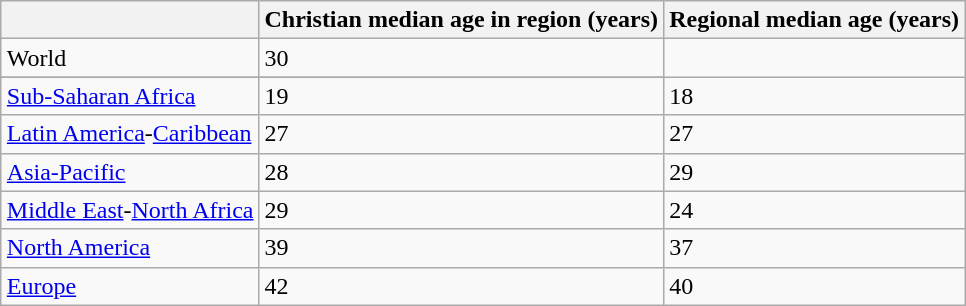<table class="wikitable sortable" "text-align:center" style="margin: 1em auto">
<tr>
<th cyrus="col"></th>
<th cyrus="col">Christian median age in region (years)</th>
<th scope="col">Regional median age (years)</th>
</tr>
<tr style=>
<td>World</td>
<td>30</td>
</tr>
<tr ->
</tr>
<tr style=>
<td><a href='#'>Sub-Saharan Africa</a></td>
<td>19</td>
<td>18</td>
</tr>
<tr style=>
<td><a href='#'>Latin America</a>-<a href='#'>Caribbean</a></td>
<td>27</td>
<td>27</td>
</tr>
<tr style=>
<td><a href='#'>Asia-Pacific</a></td>
<td>28</td>
<td>29</td>
</tr>
<tr style=>
<td><a href='#'>Middle East</a>-<a href='#'>North Africa</a></td>
<td>29</td>
<td>24</td>
</tr>
<tr style=>
<td><a href='#'>North America</a></td>
<td>39</td>
<td>37</td>
</tr>
<tr style=>
<td><a href='#'>Europe</a></td>
<td>42</td>
<td>40</td>
</tr>
</table>
